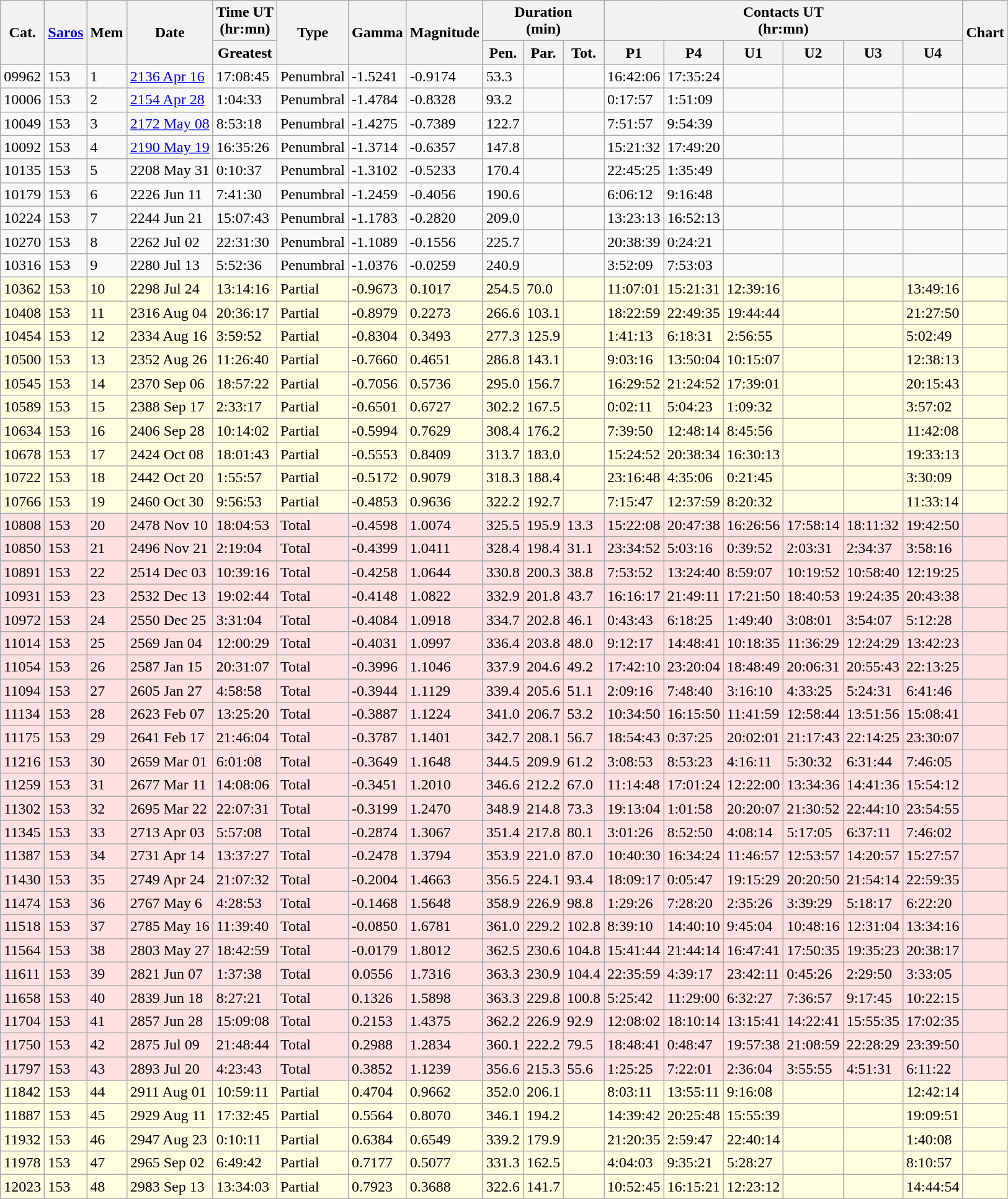<table class=wikitable>
<tr>
<th rowspan=2>Cat.</th>
<th rowspan=2><a href='#'>Saros</a></th>
<th rowspan=2>Mem</th>
<th rowspan=2>Date</th>
<th>Time UT<br>(hr:mn)</th>
<th rowspan=2>Type</th>
<th rowspan=2>Gamma</th>
<th rowspan=2>Magnitude</th>
<th colspan=3>Duration<br>(min)</th>
<th colspan=6>Contacts UT<br>(hr:mn)</th>
<th rowspan=2>Chart</th>
</tr>
<tr>
<th>Greatest</th>
<th>Pen.</th>
<th>Par.</th>
<th>Tot.</th>
<th>P1</th>
<th>P4</th>
<th>U1</th>
<th>U2</th>
<th>U3</th>
<th>U4</th>
</tr>
<tr>
<td>09962</td>
<td>153</td>
<td>1</td>
<td><a href='#'>2136 Apr 16</a></td>
<td>17:08:45</td>
<td>Penumbral</td>
<td>-1.5241</td>
<td>-0.9174</td>
<td>53.3</td>
<td></td>
<td></td>
<td>16:42:06</td>
<td>17:35:24</td>
<td></td>
<td></td>
<td></td>
<td></td>
<td></td>
</tr>
<tr>
<td>10006</td>
<td>153</td>
<td>2</td>
<td><a href='#'>2154 Apr 28</a></td>
<td>1:04:33</td>
<td>Penumbral</td>
<td>-1.4784</td>
<td>-0.8328</td>
<td>93.2</td>
<td></td>
<td></td>
<td>0:17:57</td>
<td>1:51:09</td>
<td></td>
<td></td>
<td></td>
<td></td>
<td></td>
</tr>
<tr>
<td>10049</td>
<td>153</td>
<td>3</td>
<td><a href='#'>2172 May 08</a></td>
<td>8:53:18</td>
<td>Penumbral</td>
<td>-1.4275</td>
<td>-0.7389</td>
<td>122.7</td>
<td></td>
<td></td>
<td>7:51:57</td>
<td>9:54:39</td>
<td></td>
<td></td>
<td></td>
<td></td>
<td></td>
</tr>
<tr>
<td>10092</td>
<td>153</td>
<td>4</td>
<td><a href='#'>2190 May 19</a></td>
<td>16:35:26</td>
<td>Penumbral</td>
<td>-1.3714</td>
<td>-0.6357</td>
<td>147.8</td>
<td></td>
<td></td>
<td>15:21:32</td>
<td>17:49:20</td>
<td></td>
<td></td>
<td></td>
<td></td>
<td></td>
</tr>
<tr>
<td>10135</td>
<td>153</td>
<td>5</td>
<td>2208 May 31</td>
<td>0:10:37</td>
<td>Penumbral</td>
<td>-1.3102</td>
<td>-0.5233</td>
<td>170.4</td>
<td></td>
<td></td>
<td>22:45:25</td>
<td>1:35:49</td>
<td></td>
<td></td>
<td></td>
<td></td>
<td></td>
</tr>
<tr>
<td>10179</td>
<td>153</td>
<td>6</td>
<td>2226 Jun 11</td>
<td>7:41:30</td>
<td>Penumbral</td>
<td>-1.2459</td>
<td>-0.4056</td>
<td>190.6</td>
<td></td>
<td></td>
<td>6:06:12</td>
<td>9:16:48</td>
<td></td>
<td></td>
<td></td>
<td></td>
<td></td>
</tr>
<tr>
<td>10224</td>
<td>153</td>
<td>7</td>
<td>2244 Jun 21</td>
<td>15:07:43</td>
<td>Penumbral</td>
<td>-1.1783</td>
<td>-0.2820</td>
<td>209.0</td>
<td></td>
<td></td>
<td>13:23:13</td>
<td>16:52:13</td>
<td></td>
<td></td>
<td></td>
<td></td>
<td></td>
</tr>
<tr>
<td>10270</td>
<td>153</td>
<td>8</td>
<td>2262 Jul 02</td>
<td>22:31:30</td>
<td>Penumbral</td>
<td>-1.1089</td>
<td>-0.1556</td>
<td>225.7</td>
<td></td>
<td></td>
<td>20:38:39</td>
<td>0:24:21</td>
<td></td>
<td></td>
<td></td>
<td></td>
<td></td>
</tr>
<tr>
<td>10316</td>
<td>153</td>
<td>9</td>
<td>2280 Jul 13</td>
<td>5:52:36</td>
<td>Penumbral</td>
<td>-1.0376</td>
<td>-0.0259</td>
<td>240.9</td>
<td></td>
<td></td>
<td>3:52:09</td>
<td>7:53:03</td>
<td></td>
<td></td>
<td></td>
<td></td>
<td></td>
</tr>
<tr bgcolor=#ffffe0>
<td>10362</td>
<td>153</td>
<td>10</td>
<td>2298 Jul 24</td>
<td>13:14:16</td>
<td>Partial</td>
<td>-0.9673</td>
<td>0.1017</td>
<td>254.5</td>
<td>70.0</td>
<td></td>
<td>11:07:01</td>
<td>15:21:31</td>
<td>12:39:16</td>
<td></td>
<td></td>
<td>13:49:16</td>
<td></td>
</tr>
<tr bgcolor=#ffffe0>
<td>10408</td>
<td>153</td>
<td>11</td>
<td>2316 Aug 04</td>
<td>20:36:17</td>
<td>Partial</td>
<td>-0.8979</td>
<td>0.2273</td>
<td>266.6</td>
<td>103.1</td>
<td></td>
<td>18:22:59</td>
<td>22:49:35</td>
<td>19:44:44</td>
<td></td>
<td></td>
<td>21:27:50</td>
<td></td>
</tr>
<tr bgcolor=#ffffe0>
<td>10454</td>
<td>153</td>
<td>12</td>
<td>2334 Aug 16</td>
<td>3:59:52</td>
<td>Partial</td>
<td>-0.8304</td>
<td>0.3493</td>
<td>277.3</td>
<td>125.9</td>
<td></td>
<td>1:41:13</td>
<td>6:18:31</td>
<td>2:56:55</td>
<td></td>
<td></td>
<td>5:02:49</td>
<td></td>
</tr>
<tr bgcolor=#ffffe0>
<td>10500</td>
<td>153</td>
<td>13</td>
<td>2352 Aug 26</td>
<td>11:26:40</td>
<td>Partial</td>
<td>-0.7660</td>
<td>0.4651</td>
<td>286.8</td>
<td>143.1</td>
<td></td>
<td>9:03:16</td>
<td>13:50:04</td>
<td>10:15:07</td>
<td></td>
<td></td>
<td>12:38:13</td>
<td></td>
</tr>
<tr bgcolor=#ffffe0>
<td>10545</td>
<td>153</td>
<td>14</td>
<td>2370 Sep 06</td>
<td>18:57:22</td>
<td>Partial</td>
<td>-0.7056</td>
<td>0.5736</td>
<td>295.0</td>
<td>156.7</td>
<td></td>
<td>16:29:52</td>
<td>21:24:52</td>
<td>17:39:01</td>
<td></td>
<td></td>
<td>20:15:43</td>
<td></td>
</tr>
<tr bgcolor=#ffffe0>
<td>10589</td>
<td>153</td>
<td>15</td>
<td>2388 Sep 17</td>
<td>2:33:17</td>
<td>Partial</td>
<td>-0.6501</td>
<td>0.6727</td>
<td>302.2</td>
<td>167.5</td>
<td></td>
<td>0:02:11</td>
<td>5:04:23</td>
<td>1:09:32</td>
<td></td>
<td></td>
<td>3:57:02</td>
<td></td>
</tr>
<tr bgcolor=#ffffe0>
<td>10634</td>
<td>153</td>
<td>16</td>
<td>2406 Sep 28</td>
<td>10:14:02</td>
<td>Partial</td>
<td>-0.5994</td>
<td>0.7629</td>
<td>308.4</td>
<td>176.2</td>
<td></td>
<td>7:39:50</td>
<td>12:48:14</td>
<td>8:45:56</td>
<td></td>
<td></td>
<td>11:42:08</td>
<td></td>
</tr>
<tr bgcolor=#ffffe0>
<td>10678</td>
<td>153</td>
<td>17</td>
<td>2424 Oct 08</td>
<td>18:01:43</td>
<td>Partial</td>
<td>-0.5553</td>
<td>0.8409</td>
<td>313.7</td>
<td>183.0</td>
<td></td>
<td>15:24:52</td>
<td>20:38:34</td>
<td>16:30:13</td>
<td></td>
<td></td>
<td>19:33:13</td>
<td></td>
</tr>
<tr bgcolor=#ffffe0>
<td>10722</td>
<td>153</td>
<td>18</td>
<td>2442 Oct 20</td>
<td>1:55:57</td>
<td>Partial</td>
<td>-0.5172</td>
<td>0.9079</td>
<td>318.3</td>
<td>188.4</td>
<td></td>
<td>23:16:48</td>
<td>4:35:06</td>
<td>0:21:45</td>
<td></td>
<td></td>
<td>3:30:09</td>
<td></td>
</tr>
<tr bgcolor=#ffffe0>
<td>10766</td>
<td>153</td>
<td>19</td>
<td>2460 Oct 30</td>
<td>9:56:53</td>
<td>Partial</td>
<td>-0.4853</td>
<td>0.9636</td>
<td>322.2</td>
<td>192.7</td>
<td></td>
<td>7:15:47</td>
<td>12:37:59</td>
<td>8:20:32</td>
<td></td>
<td></td>
<td>11:33:14</td>
<td></td>
</tr>
<tr bgcolor=#ffe0e0>
<td>10808</td>
<td>153</td>
<td>20</td>
<td>2478 Nov 10</td>
<td>18:04:53</td>
<td>Total</td>
<td>-0.4598</td>
<td>1.0074</td>
<td>325.5</td>
<td>195.9</td>
<td>13.3</td>
<td>15:22:08</td>
<td>20:47:38</td>
<td>16:26:56</td>
<td>17:58:14</td>
<td>18:11:32</td>
<td>19:42:50</td>
<td></td>
</tr>
<tr bgcolor=#ffe0e0>
<td>10850</td>
<td>153</td>
<td>21</td>
<td>2496 Nov 21</td>
<td>2:19:04</td>
<td>Total</td>
<td>-0.4399</td>
<td>1.0411</td>
<td>328.4</td>
<td>198.4</td>
<td>31.1</td>
<td>23:34:52</td>
<td>5:03:16</td>
<td>0:39:52</td>
<td>2:03:31</td>
<td>2:34:37</td>
<td>3:58:16</td>
<td></td>
</tr>
<tr bgcolor=#ffe0e0>
<td>10891</td>
<td>153</td>
<td>22</td>
<td>2514 Dec 03</td>
<td>10:39:16</td>
<td>Total</td>
<td>-0.4258</td>
<td>1.0644</td>
<td>330.8</td>
<td>200.3</td>
<td>38.8</td>
<td>7:53:52</td>
<td>13:24:40</td>
<td>8:59:07</td>
<td>10:19:52</td>
<td>10:58:40</td>
<td>12:19:25</td>
<td></td>
</tr>
<tr bgcolor=#ffe0e0>
<td>10931</td>
<td>153</td>
<td>23</td>
<td>2532 Dec 13</td>
<td>19:02:44</td>
<td>Total</td>
<td>-0.4148</td>
<td>1.0822</td>
<td>332.9</td>
<td>201.8</td>
<td>43.7</td>
<td>16:16:17</td>
<td>21:49:11</td>
<td>17:21:50</td>
<td>18:40:53</td>
<td>19:24:35</td>
<td>20:43:38</td>
<td></td>
</tr>
<tr bgcolor=#ffe0e0>
<td>10972</td>
<td>153</td>
<td>24</td>
<td>2550 Dec 25</td>
<td>3:31:04</td>
<td>Total</td>
<td>-0.4084</td>
<td>1.0918</td>
<td>334.7</td>
<td>202.8</td>
<td>46.1</td>
<td>0:43:43</td>
<td>6:18:25</td>
<td>1:49:40</td>
<td>3:08:01</td>
<td>3:54:07</td>
<td>5:12:28</td>
<td></td>
</tr>
<tr bgcolor=#ffe0e0>
<td>11014</td>
<td>153</td>
<td>25</td>
<td>2569 Jan 04</td>
<td>12:00:29</td>
<td>Total</td>
<td>-0.4031</td>
<td>1.0997</td>
<td>336.4</td>
<td>203.8</td>
<td>48.0</td>
<td>9:12:17</td>
<td>14:48:41</td>
<td>10:18:35</td>
<td>11:36:29</td>
<td>12:24:29</td>
<td>13:42:23</td>
<td></td>
</tr>
<tr bgcolor=#ffe0e0>
<td>11054</td>
<td>153</td>
<td>26</td>
<td>2587 Jan 15</td>
<td>20:31:07</td>
<td>Total</td>
<td>-0.3996</td>
<td>1.1046</td>
<td>337.9</td>
<td>204.6</td>
<td>49.2</td>
<td>17:42:10</td>
<td>23:20:04</td>
<td>18:48:49</td>
<td>20:06:31</td>
<td>20:55:43</td>
<td>22:13:25</td>
<td></td>
</tr>
<tr bgcolor=#ffe0e0>
<td>11094</td>
<td>153</td>
<td>27</td>
<td>2605 Jan 27</td>
<td>4:58:58</td>
<td>Total</td>
<td>-0.3944</td>
<td>1.1129</td>
<td>339.4</td>
<td>205.6</td>
<td>51.1</td>
<td>2:09:16</td>
<td>7:48:40</td>
<td>3:16:10</td>
<td>4:33:25</td>
<td>5:24:31</td>
<td>6:41:46</td>
<td></td>
</tr>
<tr bgcolor=#ffe0e0>
<td>11134</td>
<td>153</td>
<td>28</td>
<td>2623 Feb 07</td>
<td>13:25:20</td>
<td>Total</td>
<td>-0.3887</td>
<td>1.1224</td>
<td>341.0</td>
<td>206.7</td>
<td>53.2</td>
<td>10:34:50</td>
<td>16:15:50</td>
<td>11:41:59</td>
<td>12:58:44</td>
<td>13:51:56</td>
<td>15:08:41</td>
<td></td>
</tr>
<tr bgcolor=#ffe0e0>
<td>11175</td>
<td>153</td>
<td>29</td>
<td>2641 Feb 17</td>
<td>21:46:04</td>
<td>Total</td>
<td>-0.3787</td>
<td>1.1401</td>
<td>342.7</td>
<td>208.1</td>
<td>56.7</td>
<td>18:54:43</td>
<td>0:37:25</td>
<td>20:02:01</td>
<td>21:17:43</td>
<td>22:14:25</td>
<td>23:30:07</td>
<td></td>
</tr>
<tr bgcolor=#ffe0e0>
<td>11216</td>
<td>153</td>
<td>30</td>
<td>2659 Mar 01</td>
<td>6:01:08</td>
<td>Total</td>
<td>-0.3649</td>
<td>1.1648</td>
<td>344.5</td>
<td>209.9</td>
<td>61.2</td>
<td>3:08:53</td>
<td>8:53:23</td>
<td>4:16:11</td>
<td>5:30:32</td>
<td>6:31:44</td>
<td>7:46:05</td>
<td></td>
</tr>
<tr bgcolor=#ffe0e0>
<td>11259</td>
<td>153</td>
<td>31</td>
<td>2677 Mar 11</td>
<td>14:08:06</td>
<td>Total</td>
<td>-0.3451</td>
<td>1.2010</td>
<td>346.6</td>
<td>212.2</td>
<td>67.0</td>
<td>11:14:48</td>
<td>17:01:24</td>
<td>12:22:00</td>
<td>13:34:36</td>
<td>14:41:36</td>
<td>15:54:12</td>
<td></td>
</tr>
<tr bgcolor=#ffe0e0>
<td>11302</td>
<td>153</td>
<td>32</td>
<td>2695 Mar 22</td>
<td>22:07:31</td>
<td>Total</td>
<td>-0.3199</td>
<td>1.2470</td>
<td>348.9</td>
<td>214.8</td>
<td>73.3</td>
<td>19:13:04</td>
<td>1:01:58</td>
<td>20:20:07</td>
<td>21:30:52</td>
<td>22:44:10</td>
<td>23:54:55</td>
<td></td>
</tr>
<tr bgcolor=#ffe0e0>
<td>11345</td>
<td>153</td>
<td>33</td>
<td>2713 Apr 03</td>
<td>5:57:08</td>
<td>Total</td>
<td>-0.2874</td>
<td>1.3067</td>
<td>351.4</td>
<td>217.8</td>
<td>80.1</td>
<td>3:01:26</td>
<td>8:52:50</td>
<td>4:08:14</td>
<td>5:17:05</td>
<td>6:37:11</td>
<td>7:46:02</td>
<td></td>
</tr>
<tr bgcolor=#ffe0e0>
<td>11387</td>
<td>153</td>
<td>34</td>
<td>2731 Apr 14</td>
<td>13:37:27</td>
<td>Total</td>
<td>-0.2478</td>
<td>1.3794</td>
<td>353.9</td>
<td>221.0</td>
<td>87.0</td>
<td>10:40:30</td>
<td>16:34:24</td>
<td>11:46:57</td>
<td>12:53:57</td>
<td>14:20:57</td>
<td>15:27:57</td>
<td></td>
</tr>
<tr bgcolor=#ffe0e0>
<td>11430</td>
<td>153</td>
<td>35</td>
<td>2749 Apr 24</td>
<td>21:07:32</td>
<td>Total</td>
<td>-0.2004</td>
<td>1.4663</td>
<td>356.5</td>
<td>224.1</td>
<td>93.4</td>
<td>18:09:17</td>
<td>0:05:47</td>
<td>19:15:29</td>
<td>20:20:50</td>
<td>21:54:14</td>
<td>22:59:35</td>
<td></td>
</tr>
<tr bgcolor=#ffe0e0>
<td>11474</td>
<td>153</td>
<td>36</td>
<td>2767 May 6</td>
<td>4:28:53</td>
<td>Total</td>
<td>-0.1468</td>
<td>1.5648</td>
<td>358.9</td>
<td>226.9</td>
<td>98.8</td>
<td>1:29:26</td>
<td>7:28:20</td>
<td>2:35:26</td>
<td>3:39:29</td>
<td>5:18:17</td>
<td>6:22:20</td>
<td></td>
</tr>
<tr bgcolor=#ffe0e0>
<td>11518</td>
<td>153</td>
<td>37</td>
<td>2785 May 16</td>
<td>11:39:40</td>
<td>Total</td>
<td>-0.0850</td>
<td>1.6781</td>
<td>361.0</td>
<td>229.2</td>
<td>102.8</td>
<td>8:39:10</td>
<td>14:40:10</td>
<td>9:45:04</td>
<td>10:48:16</td>
<td>12:31:04</td>
<td>13:34:16</td>
<td></td>
</tr>
<tr bgcolor=#ffe0e0>
<td>11564</td>
<td>153</td>
<td>38</td>
<td>2803 May 27</td>
<td>18:42:59</td>
<td>Total</td>
<td>-0.0179</td>
<td>1.8012</td>
<td>362.5</td>
<td>230.6</td>
<td>104.8</td>
<td>15:41:44</td>
<td>21:44:14</td>
<td>16:47:41</td>
<td>17:50:35</td>
<td>19:35:23</td>
<td>20:38:17</td>
<td></td>
</tr>
<tr bgcolor=#ffe0e0>
<td>11611</td>
<td>153</td>
<td>39</td>
<td>2821 Jun 07</td>
<td>1:37:38</td>
<td>Total</td>
<td>0.0556</td>
<td>1.7316</td>
<td>363.3</td>
<td>230.9</td>
<td>104.4</td>
<td>22:35:59</td>
<td>4:39:17</td>
<td>23:42:11</td>
<td>0:45:26</td>
<td>2:29:50</td>
<td>3:33:05</td>
<td></td>
</tr>
<tr bgcolor=#ffe0e0>
<td>11658</td>
<td>153</td>
<td>40</td>
<td>2839 Jun 18</td>
<td>8:27:21</td>
<td>Total</td>
<td>0.1326</td>
<td>1.5898</td>
<td>363.3</td>
<td>229.8</td>
<td>100.8</td>
<td>5:25:42</td>
<td>11:29:00</td>
<td>6:32:27</td>
<td>7:36:57</td>
<td>9:17:45</td>
<td>10:22:15</td>
<td></td>
</tr>
<tr bgcolor=#ffe0e0>
<td>11704</td>
<td>153</td>
<td>41</td>
<td>2857 Jun 28</td>
<td>15:09:08</td>
<td>Total</td>
<td>0.2153</td>
<td>1.4375</td>
<td>362.2</td>
<td>226.9</td>
<td>92.9</td>
<td>12:08:02</td>
<td>18:10:14</td>
<td>13:15:41</td>
<td>14:22:41</td>
<td>15:55:35</td>
<td>17:02:35</td>
<td></td>
</tr>
<tr bgcolor=#ffe0e0>
<td>11750</td>
<td>153</td>
<td>42</td>
<td>2875 Jul 09</td>
<td>21:48:44</td>
<td>Total</td>
<td>0.2988</td>
<td>1.2834</td>
<td>360.1</td>
<td>222.2</td>
<td>79.5</td>
<td>18:48:41</td>
<td>0:48:47</td>
<td>19:57:38</td>
<td>21:08:59</td>
<td>22:28:29</td>
<td>23:39:50</td>
<td></td>
</tr>
<tr bgcolor=#ffe0e0>
<td>11797</td>
<td>153</td>
<td>43</td>
<td>2893 Jul 20</td>
<td>4:23:43</td>
<td>Total</td>
<td>0.3852</td>
<td>1.1239</td>
<td>356.6</td>
<td>215.3</td>
<td>55.6</td>
<td>1:25:25</td>
<td>7:22:01</td>
<td>2:36:04</td>
<td>3:55:55</td>
<td>4:51:31</td>
<td>6:11:22</td>
<td></td>
</tr>
<tr bgcolor=#ffffe0>
<td>11842</td>
<td>153</td>
<td>44</td>
<td>2911 Aug 01</td>
<td>10:59:11</td>
<td>Partial</td>
<td>0.4704</td>
<td>0.9662</td>
<td>352.0</td>
<td>206.1</td>
<td></td>
<td>8:03:11</td>
<td>13:55:11</td>
<td>9:16:08</td>
<td></td>
<td></td>
<td>12:42:14</td>
<td></td>
</tr>
<tr bgcolor=#ffffe0>
<td>11887</td>
<td>153</td>
<td>45</td>
<td>2929 Aug 11</td>
<td>17:32:45</td>
<td>Partial</td>
<td>0.5564</td>
<td>0.8070</td>
<td>346.1</td>
<td>194.2</td>
<td></td>
<td>14:39:42</td>
<td>20:25:48</td>
<td>15:55:39</td>
<td></td>
<td></td>
<td>19:09:51</td>
<td></td>
</tr>
<tr bgcolor=#ffffe0>
<td>11932</td>
<td>153</td>
<td>46</td>
<td>2947 Aug 23</td>
<td>0:10:11</td>
<td>Partial</td>
<td>0.6384</td>
<td>0.6549</td>
<td>339.2</td>
<td>179.9</td>
<td></td>
<td>21:20:35</td>
<td>2:59:47</td>
<td>22:40:14</td>
<td></td>
<td></td>
<td>1:40:08</td>
<td></td>
</tr>
<tr bgcolor=#ffffe0>
<td>11978</td>
<td>153</td>
<td>47</td>
<td>2965 Sep 02</td>
<td>6:49:42</td>
<td>Partial</td>
<td>0.7177</td>
<td>0.5077</td>
<td>331.3</td>
<td>162.5</td>
<td></td>
<td>4:04:03</td>
<td>9:35:21</td>
<td>5:28:27</td>
<td></td>
<td></td>
<td>8:10:57</td>
<td></td>
</tr>
<tr bgcolor=#ffffe0>
<td>12023</td>
<td>153</td>
<td>48</td>
<td>2983 Sep 13</td>
<td>13:34:03</td>
<td>Partial</td>
<td>0.7923</td>
<td>0.3688</td>
<td>322.6</td>
<td>141.7</td>
<td></td>
<td>10:52:45</td>
<td>16:15:21</td>
<td>12:23:12</td>
<td></td>
<td></td>
<td>14:44:54</td>
<td></td>
</tr>
</table>
